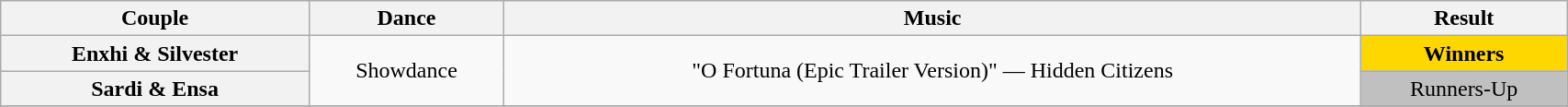<table class="wikitable sortable" style="text-align:center; width: 90%">
<tr>
<th scope="col">Couple</th>
<th scope="col" class="unsortable">Dance</th>
<th scope="col" class="unsortable">Music</th>
<th scope="col" class="unsortable">Result</th>
</tr>
<tr>
<th scope="row">Enxhi & Silvester</th>
<td rowspan="2">Showdance</td>
<td rowspan="2">"O Fortuna (Epic Trailer Version)" — Hidden Citizens</td>
<td bgcolor=gold><strong>Winners</strong></td>
</tr>
<tr>
<th scope="row">Sardi & Ensa</th>
<td bgcolor=silver>Runners-Up</td>
</tr>
<tr>
</tr>
</table>
